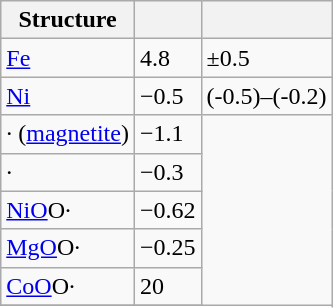<table class="wikitable">
<tr>
<th>Structure</th>
<th></th>
<th></th>
</tr>
<tr>
<td><a href='#'>Fe</a></td>
<td>4.8</td>
<td>±0.5</td>
</tr>
<tr>
<td><a href='#'>Ni</a></td>
<td>−0.5</td>
<td>(-0.5)–(-0.2)</td>
</tr>
<tr>
<td>·  (<a href='#'>magnetite</a>)</td>
<td>−1.1</td>
</tr>
<tr>
<td>· </td>
<td>−0.3</td>
</tr>
<tr>
<td><a href='#'>NiO</a>O· </td>
<td>−0.62</td>
</tr>
<tr>
<td><a href='#'>MgO</a>O· </td>
<td>−0.25</td>
</tr>
<tr>
<td><a href='#'>CoO</a>O· </td>
<td>20</td>
</tr>
<tr>
</tr>
</table>
